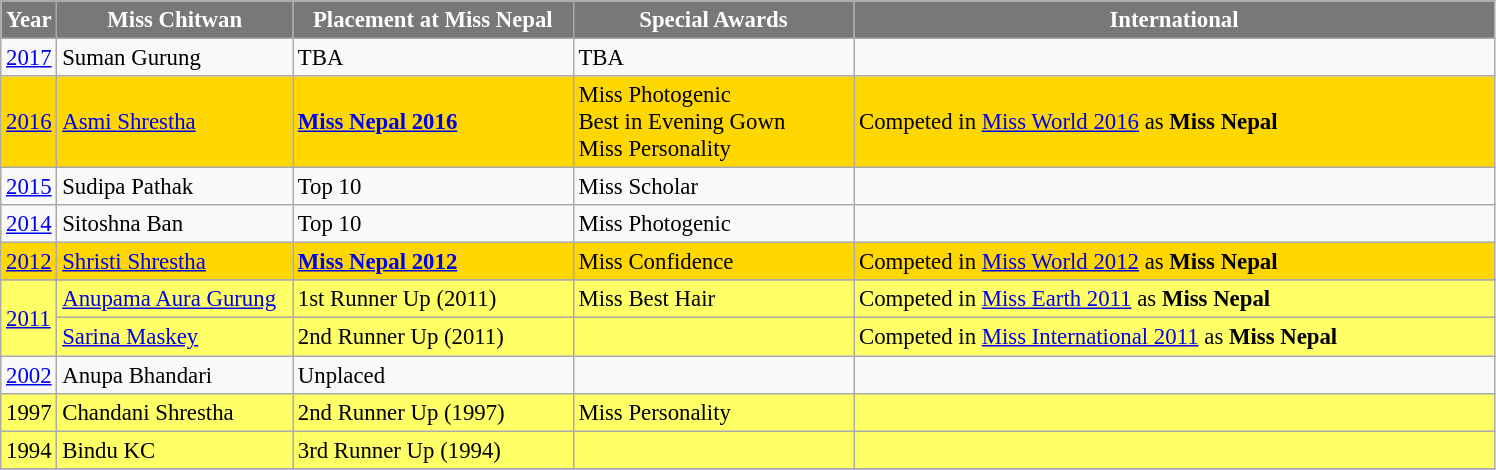<table class="wikitable sortable" style="font-size: 95%;">
<tr>
<th width="30" style="background-color:#787878;color:#FFFFFF;">Year</th>
<th width="150" style="background-color:#787878;color:#FFFFFF;">Miss Chitwan</th>
<th width="180" style="background-color:#787878;color:#FFFFFF;">Placement at Miss Nepal</th>
<th width="180" style="background-color:#787878;color:#FFFFFF;">Special Awards</th>
<th width="420" style="background-color:#787878;color:#FFFFFF;">International</th>
</tr>
<tr>
<td><a href='#'>2017</a></td>
<td>Suman Gurung</td>
<td>TBA</td>
<td>TBA</td>
<td></td>
</tr>
<tr style="background-color:GOLD; font-weight:">
<td><a href='#'>2016</a></td>
<td><a href='#'>Asmi Shrestha</a></td>
<td><strong><a href='#'>Miss Nepal 2016</a></strong></td>
<td>Miss Photogenic <br> Best in Evening Gown <br> Miss Personality</td>
<td>Competed in <a href='#'>Miss World 2016</a> as <strong>Miss Nepal</strong></td>
</tr>
<tr>
<td><a href='#'>2015</a></td>
<td>Sudipa Pathak</td>
<td>Top 10</td>
<td>Miss Scholar</td>
<td></td>
</tr>
<tr>
<td><a href='#'>2014</a></td>
<td>Sitoshna Ban</td>
<td>Top 10</td>
<td>Miss Photogenic</td>
<td></td>
</tr>
<tr style="background-color:GOLD; font-weight:">
<td><a href='#'>2012</a></td>
<td><a href='#'>Shristi Shrestha</a></td>
<td><strong><a href='#'>Miss Nepal 2012</a></strong></td>
<td>Miss Confidence</td>
<td>Competed in <a href='#'>Miss World 2012</a> as <strong>Miss Nepal</strong></td>
</tr>
<tr>
</tr>
<tr style="background-color:#FFFF66">
<td rowspan="2" style="text-align"><a href='#'>2011</a></td>
<td><a href='#'>Anupama Aura Gurung</a></td>
<td>1st Runner Up (2011)</td>
<td>Miss Best Hair</td>
<td>Competed in <a href='#'>Miss Earth 2011</a> as <strong>Miss Nepal</strong></td>
</tr>
<tr style="background-color:#FFFF66">
<td><a href='#'>Sarina Maskey</a></td>
<td>2nd Runner Up (2011)</td>
<td></td>
<td>Competed in <a href='#'>Miss International 2011</a> as <strong>Miss Nepal</strong></td>
</tr>
<tr>
<td><a href='#'>2002</a></td>
<td>Anupa Bhandari</td>
<td>Unplaced</td>
<td></td>
</tr>
<tr style="background-color:#FFFF66">
<td>1997</td>
<td>Chandani Shrestha</td>
<td>2nd Runner Up (1997)</td>
<td>Miss Personality</td>
<td></td>
</tr>
<tr style="background-color:#FFFF66">
<td>1994</td>
<td>Bindu KC</td>
<td>3rd Runner Up (1994)</td>
<td></td>
<td></td>
</tr>
<tr>
</tr>
</table>
